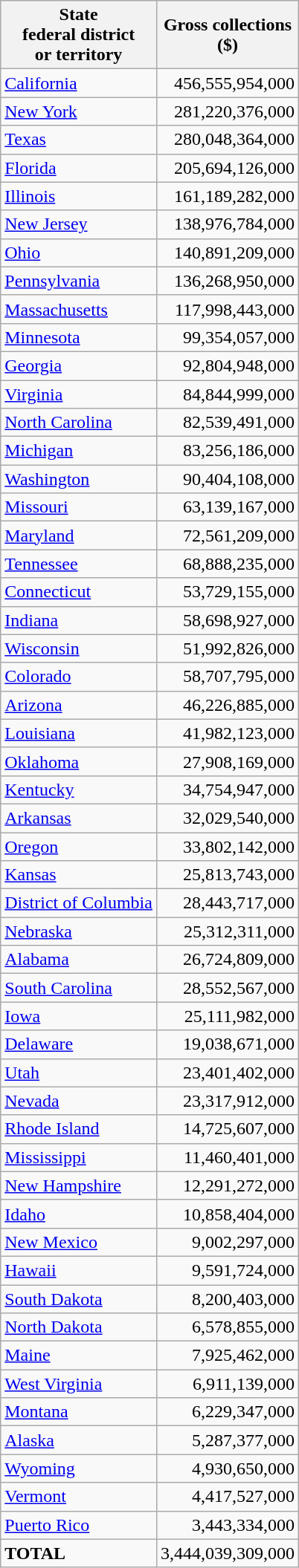<table class="wikitable sortable">
<tr>
<th align="center">State<br>federal district<br> or territory</th>
<th align="center">Gross collections<br>($)</th>
</tr>
<tr>
<td><a href='#'>California</a></td>
<td align="right">456,555,954,000</td>
</tr>
<tr>
<td><a href='#'>New York</a></td>
<td align="right">281,220,376,000</td>
</tr>
<tr>
<td><a href='#'>Texas</a></td>
<td align="right">280,048,364,000</td>
</tr>
<tr>
<td><a href='#'>Florida</a></td>
<td align="right">205,694,126,000</td>
</tr>
<tr>
<td><a href='#'>Illinois</a></td>
<td align="right">161,189,282,000</td>
</tr>
<tr>
<td><a href='#'>New Jersey</a></td>
<td align="right">138,976,784,000</td>
</tr>
<tr>
<td><a href='#'>Ohio</a></td>
<td align="right">140,891,209,000</td>
</tr>
<tr>
<td><a href='#'>Pennsylvania</a></td>
<td align="right">136,268,950,000</td>
</tr>
<tr>
<td><a href='#'>Massachusetts</a></td>
<td align="right">117,998,443,000</td>
</tr>
<tr>
<td><a href='#'>Minnesota</a></td>
<td align="right">99,354,057,000</td>
</tr>
<tr>
<td><a href='#'>Georgia</a></td>
<td align="right">92,804,948,000</td>
</tr>
<tr>
<td><a href='#'>Virginia</a></td>
<td align="right">84,844,999,000</td>
</tr>
<tr>
<td><a href='#'>North Carolina</a></td>
<td align="right">82,539,491,000</td>
</tr>
<tr>
<td><a href='#'>Michigan</a></td>
<td align="right">83,256,186,000</td>
</tr>
<tr>
<td><a href='#'>Washington</a></td>
<td align="right">90,404,108,000</td>
</tr>
<tr>
<td><a href='#'>Missouri</a></td>
<td align="right">63,139,167,000</td>
</tr>
<tr>
<td><a href='#'>Maryland</a></td>
<td align="right">72,561,209,000</td>
</tr>
<tr>
<td><a href='#'>Tennessee</a></td>
<td align="right">68,888,235,000</td>
</tr>
<tr>
<td><a href='#'>Connecticut</a></td>
<td align="right">53,729,155,000</td>
</tr>
<tr>
<td><a href='#'>Indiana</a></td>
<td align="right">58,698,927,000</td>
</tr>
<tr>
<td><a href='#'>Wisconsin</a></td>
<td align="right">51,992,826,000</td>
</tr>
<tr>
<td><a href='#'>Colorado</a></td>
<td align="right">58,707,795,000</td>
</tr>
<tr>
<td><a href='#'>Arizona</a></td>
<td align="right">46,226,885,000</td>
</tr>
<tr>
<td><a href='#'>Louisiana</a></td>
<td align="right">41,982,123,000</td>
</tr>
<tr>
<td><a href='#'>Oklahoma</a></td>
<td align="right">27,908,169,000</td>
</tr>
<tr>
<td><a href='#'>Kentucky</a></td>
<td align="right">34,754,947,000</td>
</tr>
<tr>
<td><a href='#'>Arkansas</a></td>
<td align="right">32,029,540,000</td>
</tr>
<tr>
<td><a href='#'>Oregon</a></td>
<td align="right">33,802,142,000</td>
</tr>
<tr>
<td><a href='#'>Kansas</a></td>
<td align="right">25,813,743,000</td>
</tr>
<tr>
<td><a href='#'>District of Columbia</a></td>
<td align="right">28,443,717,000</td>
</tr>
<tr>
<td><a href='#'>Nebraska</a></td>
<td align="right">25,312,311,000</td>
</tr>
<tr>
<td><a href='#'>Alabama</a></td>
<td align="right">26,724,809,000</td>
</tr>
<tr>
<td><a href='#'>South Carolina</a></td>
<td align="right">28,552,567,000</td>
</tr>
<tr>
<td><a href='#'>Iowa</a></td>
<td align="right">25,111,982,000</td>
</tr>
<tr>
<td><a href='#'>Delaware</a></td>
<td align="right">19,038,671,000</td>
</tr>
<tr>
<td><a href='#'>Utah</a></td>
<td align="right">23,401,402,000</td>
</tr>
<tr>
<td><a href='#'>Nevada</a></td>
<td align="right">23,317,912,000</td>
</tr>
<tr>
<td><a href='#'>Rhode Island</a></td>
<td align="right">14,725,607,000</td>
</tr>
<tr>
<td><a href='#'>Mississippi</a></td>
<td align="right">11,460,401,000</td>
</tr>
<tr>
<td><a href='#'>New Hampshire</a></td>
<td align="right">12,291,272,000</td>
</tr>
<tr>
<td><a href='#'>Idaho</a></td>
<td align="right">10,858,404,000</td>
</tr>
<tr>
<td><a href='#'>New Mexico</a></td>
<td align="right">9,002,297,000</td>
</tr>
<tr>
<td><a href='#'>Hawaii</a></td>
<td align="right">9,591,724,000</td>
</tr>
<tr>
<td><a href='#'>South Dakota</a></td>
<td align="right">8,200,403,000</td>
</tr>
<tr>
<td><a href='#'>North Dakota</a></td>
<td align="right">6,578,855,000</td>
</tr>
<tr>
<td><a href='#'>Maine</a></td>
<td align="right">7,925,462,000</td>
</tr>
<tr>
<td><a href='#'>West Virginia</a></td>
<td align="right">6,911,139,000</td>
</tr>
<tr>
<td><a href='#'>Montana</a></td>
<td align="right">6,229,347,000</td>
</tr>
<tr>
<td><a href='#'>Alaska</a></td>
<td align="right">5,287,377,000</td>
</tr>
<tr>
<td><a href='#'>Wyoming</a></td>
<td align="right">4,930,650,000</td>
</tr>
<tr>
<td><a href='#'>Vermont</a></td>
<td align="right">4,417,527,000</td>
</tr>
<tr>
<td><a href='#'>Puerto Rico</a></td>
<td align="right">3,443,334,000</td>
</tr>
<tr class="sortbottom">
<td><strong>TOTAL</strong></td>
<td align="right">3,444,039,309,000</td>
</tr>
</table>
